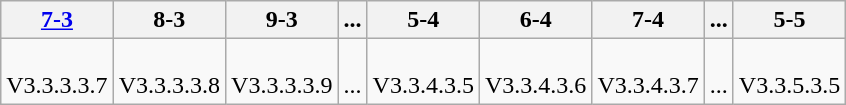<table class=wikitable>
<tr>
<th><a href='#'>7-3</a></th>
<th>8-3</th>
<th>9-3</th>
<th>...</th>
<th>5-4</th>
<th>6-4</th>
<th>7-4</th>
<th>...</th>
<th>5-5</th>
</tr>
<tr valign=bottom align=center>
<td><br>V3.3.3.3.7</td>
<td><br>V3.3.3.3.8</td>
<td>V3.3.3.3.9</td>
<td>...</td>
<td><br>V3.3.4.3.5</td>
<td>V3.3.4.3.6</td>
<td>V3.3.4.3.7</td>
<td>...</td>
<td>V3.3.5.3.5</td>
</tr>
</table>
